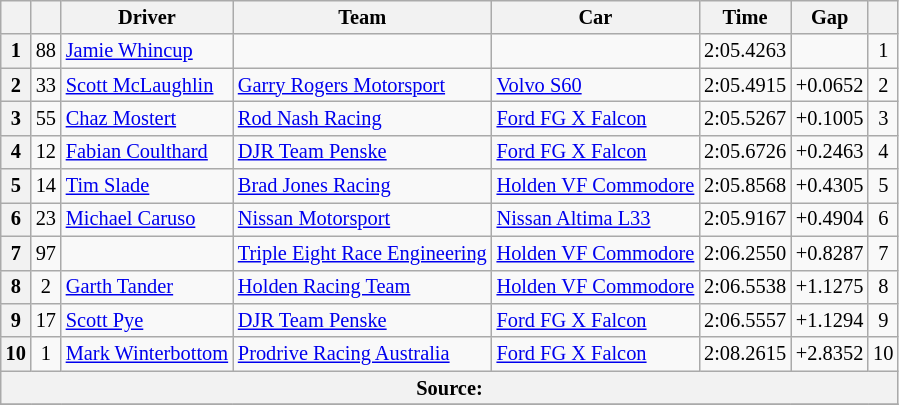<table class="wikitable" style="font-size: 85%">
<tr>
<th></th>
<th></th>
<th>Driver</th>
<th>Team</th>
<th>Car</th>
<th>Time</th>
<th>Gap</th>
<th></th>
</tr>
<tr>
<th>1</th>
<td align="center">88</td>
<td> <a href='#'>Jamie Whincup</a></td>
<td></td>
<td></td>
<td>2:05.4263</td>
<td></td>
<td align="center">1</td>
</tr>
<tr>
<th>2</th>
<td align="center">33</td>
<td> <a href='#'>Scott McLaughlin</a></td>
<td><a href='#'>Garry Rogers Motorsport</a></td>
<td><a href='#'>Volvo S60</a></td>
<td>2:05.4915</td>
<td align="right">+0.0652</td>
<td align="center">2</td>
</tr>
<tr>
<th>3</th>
<td align="center">55</td>
<td> <a href='#'>Chaz Mostert</a></td>
<td><a href='#'>Rod Nash Racing</a></td>
<td><a href='#'>Ford FG X Falcon</a></td>
<td>2:05.5267</td>
<td align="right">+0.1005</td>
<td align="center">3</td>
</tr>
<tr>
<th>4</th>
<td align="center">12</td>
<td> <a href='#'>Fabian Coulthard</a></td>
<td><a href='#'>DJR Team Penske</a></td>
<td><a href='#'>Ford FG X Falcon</a></td>
<td>2:05.6726</td>
<td align="right">+0.2463</td>
<td align="center">4</td>
</tr>
<tr>
<th>5</th>
<td align="center">14</td>
<td> <a href='#'>Tim Slade</a></td>
<td><a href='#'>Brad Jones Racing</a></td>
<td><a href='#'>Holden VF Commodore</a></td>
<td>2:05.8568</td>
<td align="right">+0.4305</td>
<td align="center">5</td>
</tr>
<tr>
<th>6</th>
<td align="center">23</td>
<td> <a href='#'>Michael Caruso</a></td>
<td><a href='#'>Nissan Motorsport</a></td>
<td><a href='#'>Nissan Altima L33</a></td>
<td>2:05.9167</td>
<td align="right">+0.4904</td>
<td align="center">6</td>
</tr>
<tr>
<th>7</th>
<td align="center">97</td>
<td></td>
<td><a href='#'>Triple Eight Race Engineering</a></td>
<td><a href='#'>Holden VF Commodore</a></td>
<td>2:06.2550</td>
<td align="right">+0.8287</td>
<td align="center">7</td>
</tr>
<tr>
<th>8</th>
<td align="center">2</td>
<td> <a href='#'>Garth Tander</a></td>
<td><a href='#'>Holden Racing Team</a></td>
<td><a href='#'>Holden VF Commodore</a></td>
<td>2:06.5538</td>
<td align="right">+1.1275</td>
<td align="center">8</td>
</tr>
<tr>
<th>9</th>
<td align="center">17</td>
<td> <a href='#'>Scott Pye</a></td>
<td><a href='#'>DJR Team Penske</a></td>
<td><a href='#'>Ford FG X Falcon</a></td>
<td>2:06.5557</td>
<td align="right">+1.1294</td>
<td align="center">9</td>
</tr>
<tr>
<th>10</th>
<td align="center">1</td>
<td> <a href='#'>Mark Winterbottom</a></td>
<td><a href='#'>Prodrive Racing Australia</a></td>
<td><a href='#'>Ford FG X Falcon</a></td>
<td>2:08.2615</td>
<td align="right">+2.8352</td>
<td align="center">10</td>
</tr>
<tr>
<th colspan="8">Source:</th>
</tr>
<tr>
</tr>
</table>
